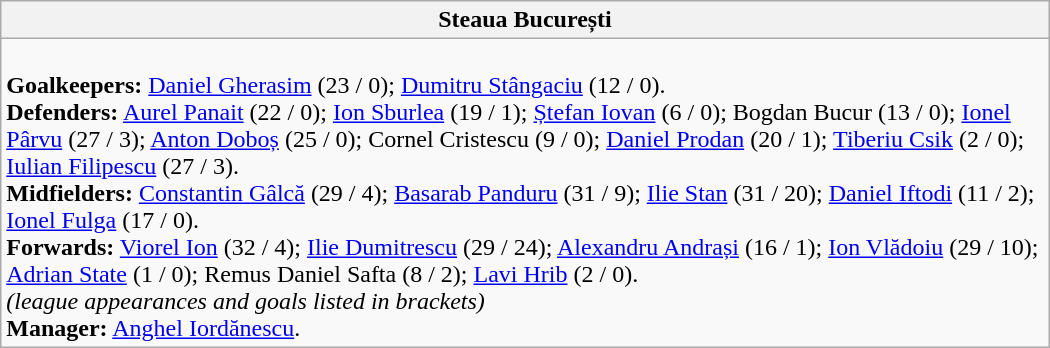<table class="wikitable" style="width:700px">
<tr>
<th>Steaua București</th>
</tr>
<tr>
<td><br><strong>Goalkeepers:</strong> <a href='#'>Daniel Gherasim</a> (23 / 0); <a href='#'>Dumitru Stângaciu</a> (12 / 0).<br>
<strong>Defenders:</strong> <a href='#'>Aurel Panait</a> (22 / 0); <a href='#'>Ion Sburlea</a> (19 / 1); <a href='#'>Ștefan Iovan</a> (6 / 0); Bogdan Bucur (13 / 0); <a href='#'>Ionel Pârvu</a> (27 / 3); <a href='#'>Anton Doboș</a> (25 / 0); Cornel Cristescu (9 / 0); <a href='#'>Daniel Prodan</a> (20 / 1); <a href='#'>Tiberiu Csik</a> (2 / 0); <a href='#'>Iulian Filipescu</a> (27 / 3).<br>
<strong>Midfielders:</strong>  <a href='#'>Constantin Gâlcă</a> (29 / 4); <a href='#'>Basarab Panduru</a> (31 / 9); <a href='#'>Ilie Stan</a> (31 / 20); <a href='#'>Daniel Iftodi</a> (11 / 2); <a href='#'>Ionel Fulga</a> (17 / 0).<br>
<strong>Forwards:</strong> <a href='#'>Viorel Ion</a> (32 / 4); <a href='#'>Ilie Dumitrescu</a> (29 / 24); <a href='#'>Alexandru Andrași</a> (16 / 1); <a href='#'>Ion Vlădoiu</a> (29 / 10); <a href='#'>Adrian State</a> (1 / 0); Remus Daniel Safta (8 / 2); <a href='#'>Lavi Hrib</a> (2 / 0).
<br><em>(league appearances and goals listed in brackets)</em><br><strong>Manager:</strong> <a href='#'>Anghel Iordănescu</a>.</td>
</tr>
</table>
